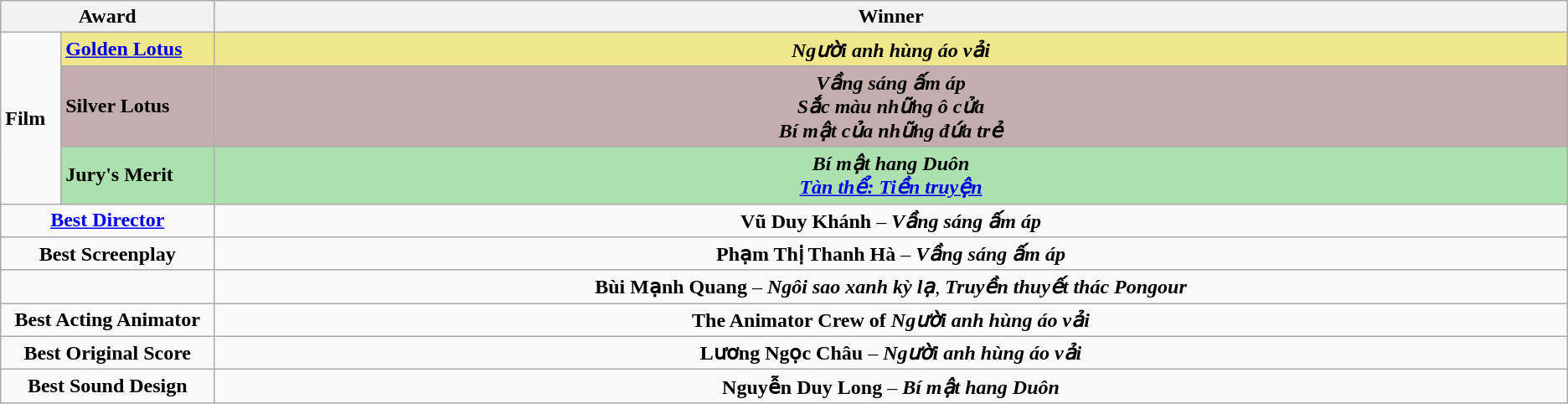<table class=wikitable>
<tr>
<th width="12%" colspan="2">Award</th>
<th width="76%">Winner</th>
</tr>
<tr>
<td rowspan="3"><strong>Film</strong></td>
<td style="background:#F0E68C"><strong><a href='#'>Golden Lotus</a></strong></td>
<td style="background:#F0E68C" align=center><strong><em>Người anh hùng áo vải</em></strong></td>
</tr>
<tr>
<td style="background:#C4AEAD"><strong>Silver Lotus</strong></td>
<td style="background:#C4AEAD" align=center><strong><em>Vầng sáng ấm áp</em></strong><br><strong><em>Sắc màu những ô cửa</em></strong><br><strong><em>Bí mật của những đứa trẻ</em></strong></td>
</tr>
<tr>
<td style="background:#ACE1AF"><strong>Jury's Merit</strong></td>
<td style="background:#ACE1AF" align=center><strong><em>Bí mật hang Duôn</em></strong><br><strong><em><a href='#'>Tàn thể: Tiền truyện</a></em></strong></td>
</tr>
<tr>
<td colspan="2" align=center><strong><a href='#'>Best Director</a></strong></td>
<td align=center><strong>Vũ Duy Khánh</strong> – <strong><em>Vầng sáng ấm áp</em></strong></td>
</tr>
<tr>
<td colspan="2" align=center><strong>Best Screenplay</strong></td>
<td align=center><strong>Phạm Thị Thanh Hà</strong> – <strong><em>Vầng sáng ấm áp</em></strong></td>
</tr>
<tr>
<td colspan="2" align=center><strong></strong></td>
<td align=center><strong>Bùi Mạnh Quang</strong> – <strong><em>Ngôi sao xanh kỳ lạ</em></strong>, <strong><em>Truyền thuyết thác Pongour</em></strong></td>
</tr>
<tr>
<td colspan="2" align=center><strong>Best Acting Animator</strong></td>
<td align=center><strong>The Animator Crew of</strong> <strong><em>Người anh hùng áo vải</em></strong></td>
</tr>
<tr>
<td colspan="2" align=center><strong>Best Original Score</strong></td>
<td align=center><strong>Lương Ngọc Châu</strong> – <strong><em>Người anh hùng áo vải</em></strong></td>
</tr>
<tr>
<td colspan="2" align=center><strong>Best Sound Design</strong></td>
<td align=center><strong>Nguyễn Duy Long</strong> – <strong><em>Bí mật hang Duôn</em></strong></td>
</tr>
</table>
